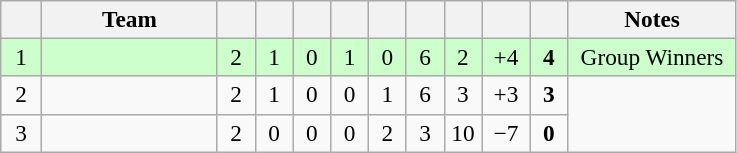<table class="wikitable" style="text-align: center; font-size: 97%;">
<tr>
<th width="20"></th>
<th width="110">Team</th>
<th width="18"></th>
<th width="18"></th>
<th width="18"></th>
<th width="18"></th>
<th width="18"></th>
<th width="18"></th>
<th width="18"></th>
<th width="25"></th>
<th width="18"></th>
<th width="105">Notes</th>
</tr>
<tr style="background-color: #ccffcc;">
<td>1</td>
<td align=left></td>
<td>2</td>
<td>1</td>
<td>0</td>
<td>1</td>
<td>0</td>
<td>6</td>
<td>2</td>
<td>+4</td>
<td><strong>4</strong></td>
<td>Group Winners</td>
</tr>
<tr>
<td>2</td>
<td align=left></td>
<td>2</td>
<td>1</td>
<td>0</td>
<td>0</td>
<td>1</td>
<td>6</td>
<td>3</td>
<td>+3</td>
<td><strong>3</strong></td>
<td rowspan="2"></td>
</tr>
<tr>
<td>3</td>
<td align=left></td>
<td>2</td>
<td>0</td>
<td>0</td>
<td>0</td>
<td>2</td>
<td>3</td>
<td>10</td>
<td>−7</td>
<td><strong>0</strong></td>
</tr>
</table>
